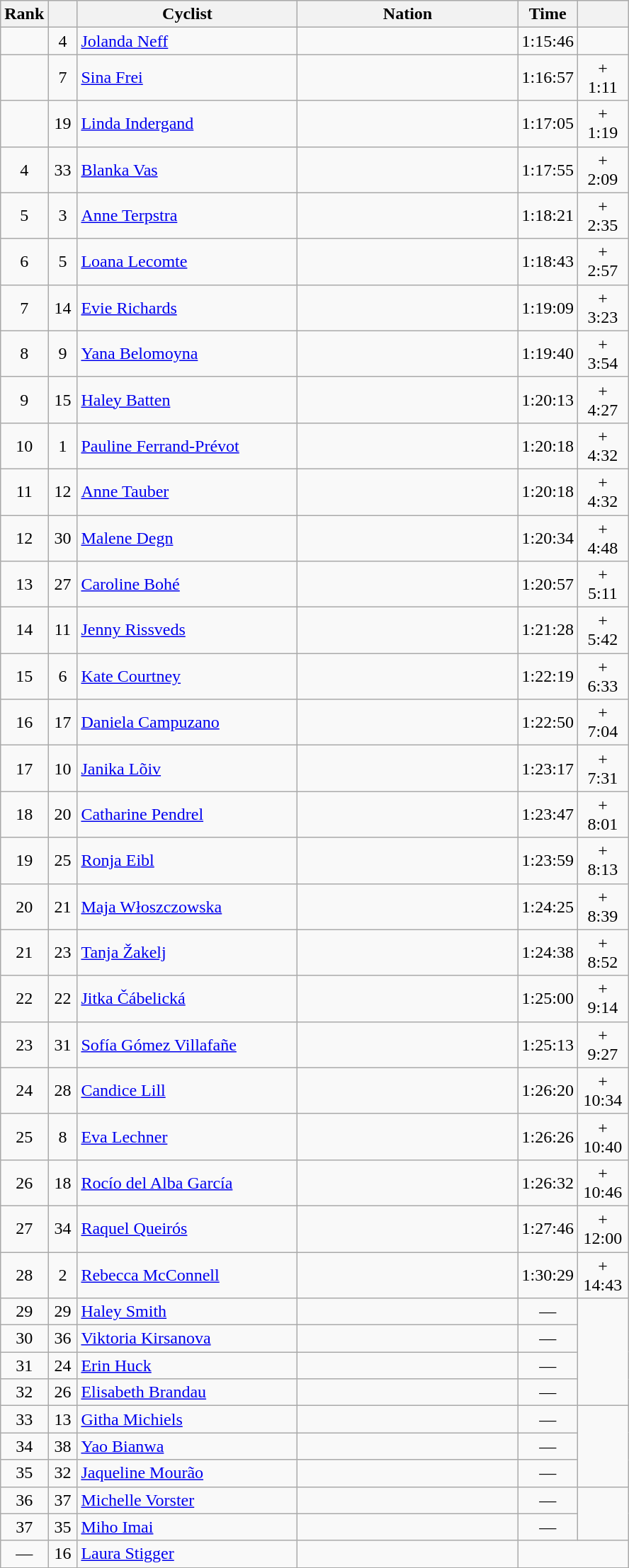<table class="wikitable sortable" style="text-align:center">
<tr style="background:#efefef;">
<th width="30">Rank</th>
<th width="20"></th>
<th width="200">Cyclist</th>
<th width="200">Nation</th>
<th width="40">Time</th>
<th width="40"></th>
</tr>
<tr>
<td></td>
<td>4</td>
<td align="left"><a href='#'>Jolanda Neff</a></td>
<td align="left"></td>
<td>1:15:46</td>
<td></td>
</tr>
<tr>
<td></td>
<td>7</td>
<td align="left"><a href='#'>Sina Frei</a></td>
<td align="left"></td>
<td>1:16:57</td>
<td>+ 1:11</td>
</tr>
<tr>
<td></td>
<td>19</td>
<td align="left"><a href='#'>Linda Indergand</a></td>
<td align="left"></td>
<td>1:17:05</td>
<td>+ 1:19</td>
</tr>
<tr>
<td>4</td>
<td>33</td>
<td align="left"><a href='#'>Blanka Vas</a></td>
<td align="left"></td>
<td>1:17:55</td>
<td>+ 2:09</td>
</tr>
<tr>
<td>5</td>
<td>3</td>
<td align="left"><a href='#'>Anne Terpstra</a></td>
<td align="left"></td>
<td>1:18:21</td>
<td>+ 2:35</td>
</tr>
<tr>
<td>6</td>
<td>5</td>
<td align="left"><a href='#'>Loana Lecomte</a></td>
<td align="left"></td>
<td>1:18:43</td>
<td>+ 2:57</td>
</tr>
<tr>
<td>7</td>
<td>14</td>
<td align="left"><a href='#'>Evie Richards</a></td>
<td align="left"></td>
<td>1:19:09</td>
<td>+ 3:23</td>
</tr>
<tr>
<td>8</td>
<td>9</td>
<td align="left"><a href='#'>Yana Belomoyna</a></td>
<td align="left"></td>
<td>1:19:40</td>
<td>+ 3:54</td>
</tr>
<tr>
<td>9</td>
<td>15</td>
<td align="left"><a href='#'>Haley Batten</a></td>
<td align="left"></td>
<td>1:20:13</td>
<td>+ 4:27</td>
</tr>
<tr>
<td>10</td>
<td>1</td>
<td align="left"><a href='#'>Pauline Ferrand-Prévot</a></td>
<td align="left"></td>
<td>1:20:18</td>
<td>+ 4:32</td>
</tr>
<tr>
<td>11</td>
<td>12</td>
<td align="left"><a href='#'>Anne Tauber</a></td>
<td align="left"></td>
<td>1:20:18</td>
<td>+ 4:32</td>
</tr>
<tr>
<td>12</td>
<td>30</td>
<td align="left"><a href='#'>Malene Degn</a></td>
<td align="left"></td>
<td>1:20:34</td>
<td>+ 4:48</td>
</tr>
<tr>
<td>13</td>
<td>27</td>
<td align="left"><a href='#'>Caroline Bohé</a></td>
<td align="left"></td>
<td>1:20:57</td>
<td>+ 5:11</td>
</tr>
<tr>
<td>14</td>
<td>11</td>
<td align="left"><a href='#'>Jenny Rissveds</a></td>
<td align="left"></td>
<td>1:21:28</td>
<td>+ 5:42</td>
</tr>
<tr>
<td>15</td>
<td>6</td>
<td align="left"><a href='#'>Kate Courtney</a></td>
<td align="left"></td>
<td>1:22:19</td>
<td>+ 6:33</td>
</tr>
<tr>
<td>16</td>
<td>17</td>
<td align="left"><a href='#'>Daniela Campuzano</a></td>
<td align="left"></td>
<td>1:22:50</td>
<td>+ 7:04</td>
</tr>
<tr>
<td>17</td>
<td>10</td>
<td align="left"><a href='#'>Janika Lõiv</a></td>
<td align="left"></td>
<td>1:23:17</td>
<td>+ 7:31</td>
</tr>
<tr>
<td>18</td>
<td>20</td>
<td align="left"><a href='#'>Catharine Pendrel</a></td>
<td align="left"></td>
<td>1:23:47</td>
<td>+ 8:01</td>
</tr>
<tr>
<td>19</td>
<td>25</td>
<td align="left"><a href='#'>Ronja Eibl</a></td>
<td align="left"></td>
<td>1:23:59</td>
<td>+ 8:13</td>
</tr>
<tr>
<td>20</td>
<td>21</td>
<td align="left"><a href='#'>Maja Włoszczowska</a></td>
<td align="left"></td>
<td>1:24:25</td>
<td>+ 8:39</td>
</tr>
<tr>
<td>21</td>
<td>23</td>
<td align="left"><a href='#'>Tanja Žakelj</a></td>
<td align="left"></td>
<td>1:24:38</td>
<td>+ 8:52</td>
</tr>
<tr>
<td>22</td>
<td>22</td>
<td align="left"><a href='#'>Jitka Čábelická</a></td>
<td align="left"></td>
<td>1:25:00</td>
<td>+ 9:14</td>
</tr>
<tr>
<td>23</td>
<td>31</td>
<td align="left"><a href='#'>Sofía Gómez Villafañe</a></td>
<td align="left"></td>
<td>1:25:13</td>
<td>+ 9:27</td>
</tr>
<tr>
<td>24</td>
<td>28</td>
<td align="left"><a href='#'>Candice Lill</a></td>
<td align="left"></td>
<td>1:26:20</td>
<td>+ 10:34</td>
</tr>
<tr>
<td>25</td>
<td>8</td>
<td align="left"><a href='#'>Eva Lechner</a></td>
<td align="left"></td>
<td>1:26:26</td>
<td>+ 10:40</td>
</tr>
<tr>
<td>26</td>
<td>18</td>
<td align="left"><a href='#'>Rocío del Alba García</a></td>
<td align="left"></td>
<td>1:26:32</td>
<td>+ 10:46</td>
</tr>
<tr>
<td>27</td>
<td>34</td>
<td align="left"><a href='#'>Raquel Queirós</a></td>
<td align="left"></td>
<td>1:27:46</td>
<td>+ 12:00</td>
</tr>
<tr>
<td>28</td>
<td>2</td>
<td align="left"><a href='#'>Rebecca McConnell</a></td>
<td align="left"></td>
<td>1:30:29</td>
<td>+ 14:43</td>
</tr>
<tr>
<td>29</td>
<td>29</td>
<td align="left"><a href='#'>Haley Smith</a></td>
<td align="left"></td>
<td data-sort-value="29">—</td>
<td rowspan="4"></td>
</tr>
<tr>
<td>30</td>
<td>36</td>
<td align="left"><a href='#'>Viktoria Kirsanova</a></td>
<td align="left"></td>
<td data-sort-value="30">—</td>
</tr>
<tr>
<td>31</td>
<td>24</td>
<td align="left"><a href='#'>Erin Huck</a></td>
<td align="left"></td>
<td data-sort-value="31">—</td>
</tr>
<tr>
<td>32</td>
<td>26</td>
<td align="left"><a href='#'>Elisabeth Brandau</a></td>
<td align="left"></td>
<td data-sort-value="32">—</td>
</tr>
<tr>
<td>33</td>
<td>13</td>
<td align="left"><a href='#'>Githa Michiels</a></td>
<td align="left"></td>
<td data-sort-value="33">—</td>
<td rowspan="3"></td>
</tr>
<tr>
<td>34</td>
<td>38</td>
<td align="left"><a href='#'>Yao Bianwa</a></td>
<td align="left"></td>
<td data-sort-value="34">—</td>
</tr>
<tr>
<td>35</td>
<td>32</td>
<td align="left"><a href='#'>Jaqueline Mourão</a></td>
<td align="left"></td>
<td data-sort-value="35">—</td>
</tr>
<tr>
<td>36</td>
<td>37</td>
<td align="left"><a href='#'>Michelle Vorster</a></td>
<td align="left"></td>
<td data-sort-value="36">—</td>
<td rowspan="2"></td>
</tr>
<tr>
<td>37</td>
<td>35</td>
<td align="left"><a href='#'>Miho Imai</a></td>
<td align="left"></td>
<td data-sort-value="37">—</td>
</tr>
<tr>
<td data-sort-value="38">—</td>
<td>16</td>
<td align="left"><a href='#'>Laura Stigger</a></td>
<td align="left"></td>
<td colspan="2" data-sort-value="38"></td>
</tr>
<tr>
</tr>
</table>
